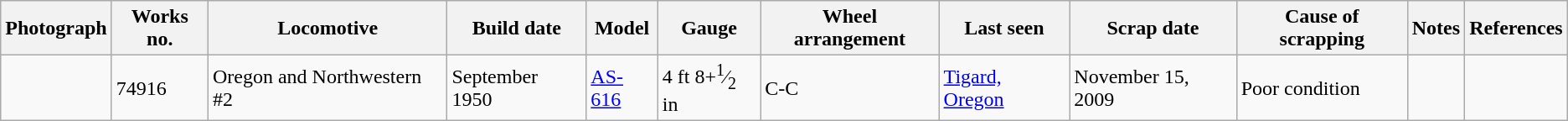<table class="wikitable">
<tr>
<th>Photograph</th>
<th>Works no.</th>
<th>Locomotive</th>
<th>Build date</th>
<th>Model</th>
<th>Gauge</th>
<th>Wheel arrangement</th>
<th>Last seen</th>
<th>Scrap date</th>
<th>Cause of scrapping</th>
<th>Notes</th>
<th>References</th>
</tr>
<tr>
<td></td>
<td>74916</td>
<td>Oregon and Northwestern #2</td>
<td>September 1950</td>
<td><a href='#'>AS-616</a></td>
<td>4 ft 8+<sup>1</sup>⁄<sub>2</sub> in</td>
<td>C-C</td>
<td><a href='#'>Tigard, Oregon</a></td>
<td>November 15, 2009</td>
<td>Poor condition</td>
<td></td>
<td></td>
</tr>
</table>
